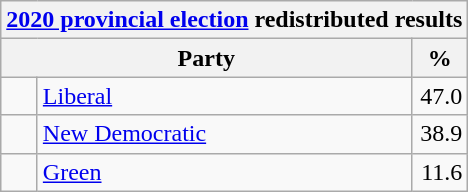<table class="wikitable">
<tr>
<th colspan="4"><a href='#'>2020 provincial election</a> redistributed results</th>
</tr>
<tr>
<th bgcolor="#DDDDFF" width="130px" colspan="2">Party</th>
<th bgcolor="#DDDDFF" width="30px">%</th>
</tr>
<tr>
<td> </td>
<td><a href='#'>Liberal</a></td>
<td align=right>47.0</td>
</tr>
<tr>
<td> </td>
<td><a href='#'>New Democratic</a></td>
<td align=right>38.9</td>
</tr>
<tr>
<td> </td>
<td><a href='#'>Green</a></td>
<td align=right>11.6</td>
</tr>
</table>
